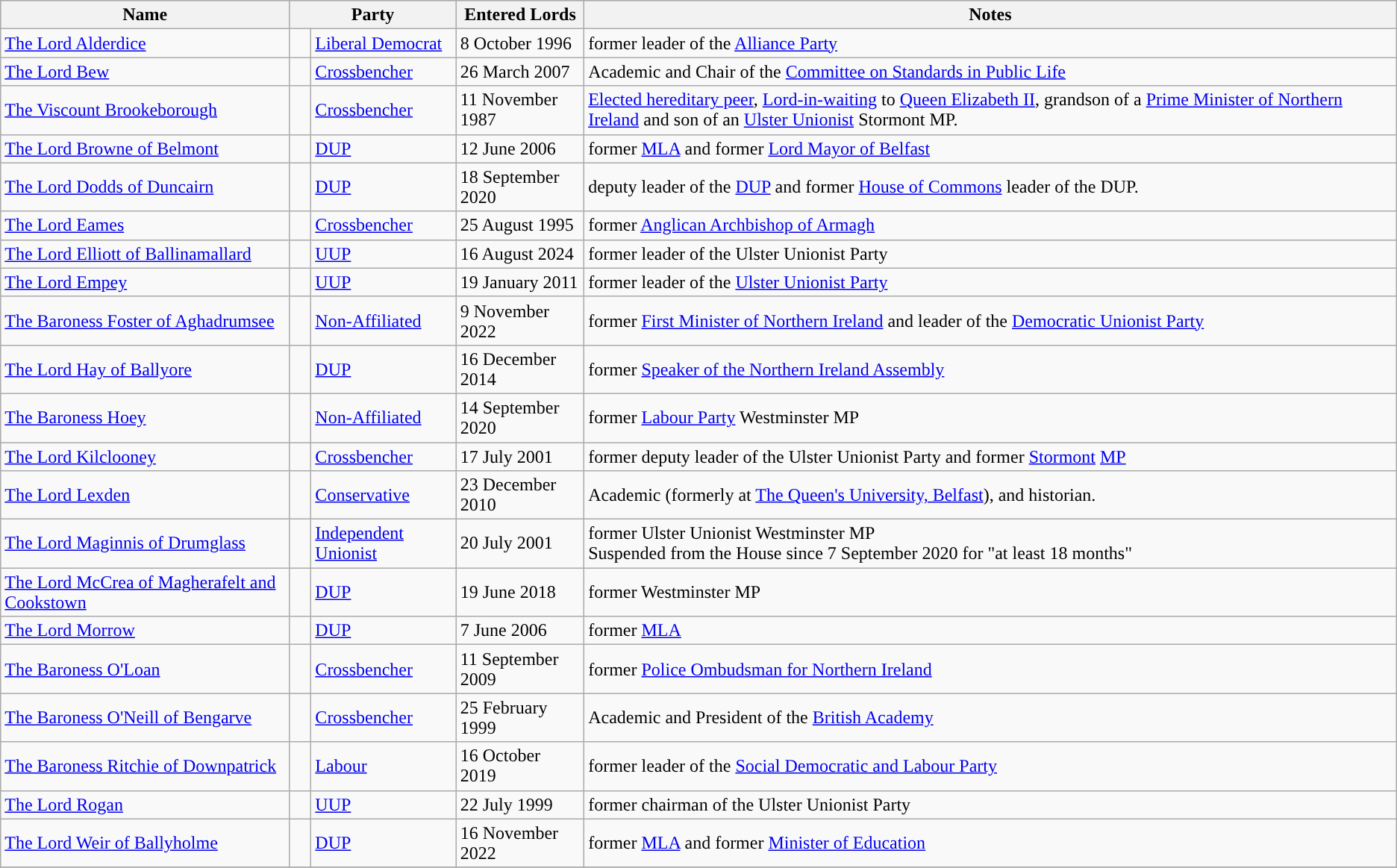<table class="wikitable sortable" scope="row">
<tr bgcolor=cccccc>
<th>Name</th>
<th colspan=2>Party</th>
<th>Entered Lords</th>
<th>Notes</th>
</tr>
<tr>
<td><a href='#'>The Lord Alderdice</a></td>
<td style="background:">   </td>
<td><a href='#'>Liberal Democrat</a></td>
<td>8 October 1996</td>
<td>former leader of the <a href='#'>Alliance Party</a></td>
</tr>
<tr>
<td><a href='#'>The Lord Bew</a></td>
<td style="background:">   </td>
<td><a href='#'>Crossbencher</a></td>
<td>26 March 2007</td>
<td>Academic and Chair of the <a href='#'>Committee on Standards in Public Life</a></td>
</tr>
<tr>
<td><a href='#'>The Viscount Brookeborough</a></td>
<td style="background:">   </td>
<td><a href='#'>Crossbencher</a></td>
<td>11 November 1987</td>
<td><a href='#'>Elected hereditary peer</a>, <a href='#'>Lord-in-waiting</a> to <a href='#'>Queen Elizabeth II</a>, grandson of a <a href='#'>Prime Minister of Northern Ireland</a> and son of an <a href='#'>Ulster Unionist</a> Stormont MP.</td>
</tr>
<tr>
<td><a href='#'>The Lord Browne of Belmont</a></td>
<td style="background:">   </td>
<td><a href='#'>DUP</a></td>
<td>12 June 2006</td>
<td>former <a href='#'>MLA</a> and former <a href='#'>Lord Mayor of Belfast</a></td>
</tr>
<tr>
<td><a href='#'>The Lord Dodds of Duncairn</a></td>
<td style="background:">   </td>
<td><a href='#'>DUP</a></td>
<td>18 September 2020</td>
<td>deputy leader of the <a href='#'>DUP</a> and former <a href='#'>House of Commons</a> leader of the DUP.</td>
</tr>
<tr>
<td><a href='#'>The Lord Eames</a></td>
<td style="background:">   </td>
<td><a href='#'>Crossbencher</a></td>
<td>25 August 1995</td>
<td>former <a href='#'>Anglican Archbishop of Armagh</a></td>
</tr>
<tr>
<td><a href='#'>The Lord Elliott of Ballinamallard</a></td>
<td style="background:">   </td>
<td><a href='#'>UUP</a></td>
<td>16 August 2024</td>
<td>former leader of the Ulster Unionist Party</td>
</tr>
<tr>
<td><a href='#'>The Lord Empey</a></td>
<td style="background:">   </td>
<td><a href='#'>UUP</a></td>
<td>19 January 2011</td>
<td>former leader of the <a href='#'>Ulster Unionist Party</a></td>
</tr>
<tr>
<td><a href='#'>The Baroness Foster of Aghadrumsee</a></td>
<td style="background:">   </td>
<td><a href='#'>Non-Affiliated</a></td>
<td>9 November 2022</td>
<td>former <a href='#'>First Minister of Northern Ireland</a> and leader of the <a href='#'>Democratic Unionist Party</a></td>
</tr>
<tr>
<td><a href='#'>The Lord Hay of Ballyore</a></td>
<td style="background:">   </td>
<td><a href='#'>DUP</a></td>
<td>16 December 2014</td>
<td>former <a href='#'>Speaker of the Northern Ireland Assembly</a></td>
</tr>
<tr>
<td><a href='#'>The Baroness Hoey</a></td>
<td style="background:">   </td>
<td><a href='#'>Non-Affiliated</a></td>
<td>14 September 2020</td>
<td>former <a href='#'>Labour Party</a> Westminster MP</td>
</tr>
<tr>
<td><a href='#'>The Lord Kilclooney</a></td>
<td style="background:">   </td>
<td><a href='#'>Crossbencher</a></td>
<td>17 July 2001</td>
<td>former deputy leader of the Ulster Unionist Party and former <a href='#'>Stormont</a> <a href='#'>MP</a></td>
</tr>
<tr>
<td><a href='#'>The Lord Lexden</a></td>
<td style="background:">   </td>
<td><a href='#'>Conservative</a></td>
<td>23 December 2010</td>
<td>Academic (formerly at <a href='#'>The Queen's University, Belfast</a>), and historian.</td>
</tr>
<tr>
<td><a href='#'>The Lord Maginnis of Drumglass</a></td>
<td style="background:">   </td>
<td><a href='#'>Independent Unionist</a></td>
<td>20 July 2001</td>
<td>former Ulster Unionist Westminster MP<br>Suspended from the House since 7 September 2020 for "at least 18 months"</td>
</tr>
<tr>
<td><a href='#'>The Lord McCrea of Magherafelt and Cookstown</a></td>
<td style="background:">   </td>
<td><a href='#'>DUP</a></td>
<td>19 June 2018</td>
<td>former Westminster MP</td>
</tr>
<tr>
<td><a href='#'>The Lord Morrow</a></td>
<td style="background:">   </td>
<td><a href='#'>DUP</a></td>
<td>7 June 2006</td>
<td>former <a href='#'>MLA</a></td>
</tr>
<tr>
<td><a href='#'>The Baroness O'Loan</a></td>
<td style="background:">   </td>
<td><a href='#'>Crossbencher</a></td>
<td>11 September 2009</td>
<td>former <a href='#'>Police Ombudsman for Northern Ireland</a></td>
</tr>
<tr>
<td><a href='#'>The Baroness O'Neill of Bengarve</a></td>
<td style="background:">   </td>
<td><a href='#'>Crossbencher</a></td>
<td>25 February 1999</td>
<td>Academic and President of the <a href='#'>British Academy</a></td>
</tr>
<tr>
<td><a href='#'>The Baroness Ritchie of Downpatrick</a></td>
<td style="background:">   </td>
<td><a href='#'>Labour</a></td>
<td>16 October 2019</td>
<td>former leader of the <a href='#'>Social Democratic and Labour Party</a></td>
</tr>
<tr>
<td><a href='#'>The Lord Rogan</a></td>
<td style="background:">   </td>
<td><a href='#'>UUP</a></td>
<td>22 July 1999</td>
<td>former chairman of the Ulster Unionist Party</td>
</tr>
<tr>
<td><a href='#'>The Lord Weir of Ballyholme</a></td>
<td style="background:">   </td>
<td><a href='#'>DUP</a></td>
<td>16 November 2022</td>
<td>former <a href='#'>MLA</a> and former <a href='#'>Minister of Education</a></td>
</tr>
<tr>
</tr>
</table>
